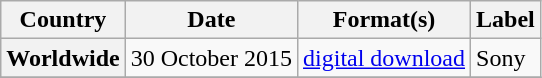<table class="wikitable plainrowheaders">
<tr>
<th scope="col">Country</th>
<th scope="col">Date</th>
<th scope="col">Format(s)</th>
<th scope="col">Label</th>
</tr>
<tr>
<th scope="row">Worldwide</th>
<td>30 October 2015</td>
<td><a href='#'>digital download</a></td>
<td>Sony</td>
</tr>
<tr>
</tr>
</table>
